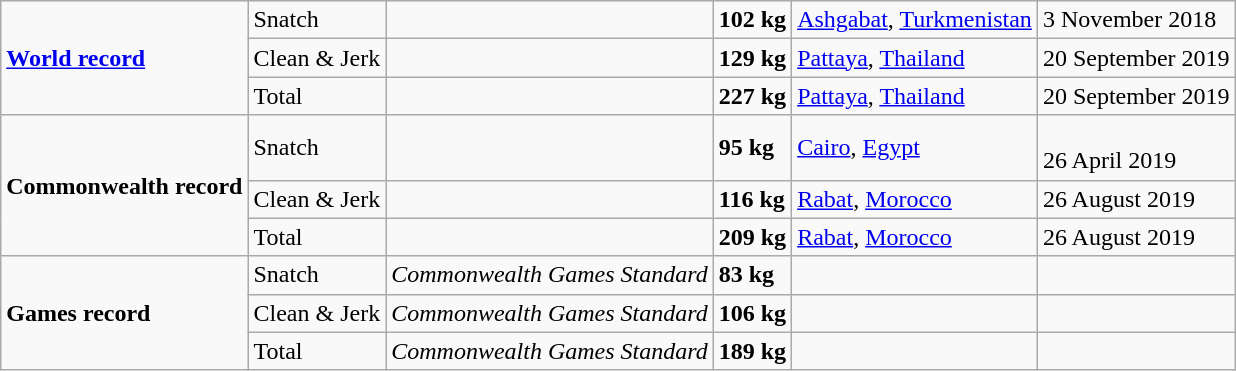<table class="wikitable">
<tr>
<td rowspan=3><strong><a href='#'>World record</a></strong></td>
<td>Snatch</td>
<td></td>
<td><strong>102 kg</strong></td>
<td><a href='#'>Ashgabat</a>, <a href='#'>Turkmenistan</a></td>
<td>3 November 2018</td>
</tr>
<tr>
<td>Clean & Jerk</td>
<td></td>
<td><strong>129 kg</strong></td>
<td><a href='#'>Pattaya</a>, <a href='#'>Thailand</a></td>
<td>20 September 2019</td>
</tr>
<tr>
<td>Total</td>
<td></td>
<td><strong>227 kg</strong></td>
<td><a href='#'>Pattaya</a>, <a href='#'>Thailand</a></td>
<td>20 September 2019</td>
</tr>
<tr>
<td rowspan=3><strong>Commonwealth record</strong></td>
<td>Snatch</td>
<td></td>
<td><strong>95 kg</strong></td>
<td><a href='#'>Cairo</a>, <a href='#'>Egypt</a></td>
<td><br>26 April 2019</td>
</tr>
<tr>
<td>Clean & Jerk</td>
<td></td>
<td><strong>116 kg</strong></td>
<td><a href='#'>Rabat</a>, <a href='#'>Morocco</a></td>
<td>26 August 2019</td>
</tr>
<tr>
<td>Total</td>
<td></td>
<td><strong>209 kg</strong></td>
<td><a href='#'>Rabat</a>, <a href='#'>Morocco</a></td>
<td>26 August 2019</td>
</tr>
<tr>
<td rowspan=3><strong>Games record</strong></td>
<td>Snatch</td>
<td align=center><em>Commonwealth Games Standard</em></td>
<td><strong>83 kg</strong></td>
<td></td>
<td></td>
</tr>
<tr>
<td>Clean & Jerk</td>
<td align=center><em>Commonwealth Games Standard</em></td>
<td><strong>106 kg</strong></td>
<td></td>
<td></td>
</tr>
<tr>
<td>Total</td>
<td align=center><em>Commonwealth Games Standard</em></td>
<td><strong>189 kg</strong></td>
<td></td>
<td></td>
</tr>
</table>
